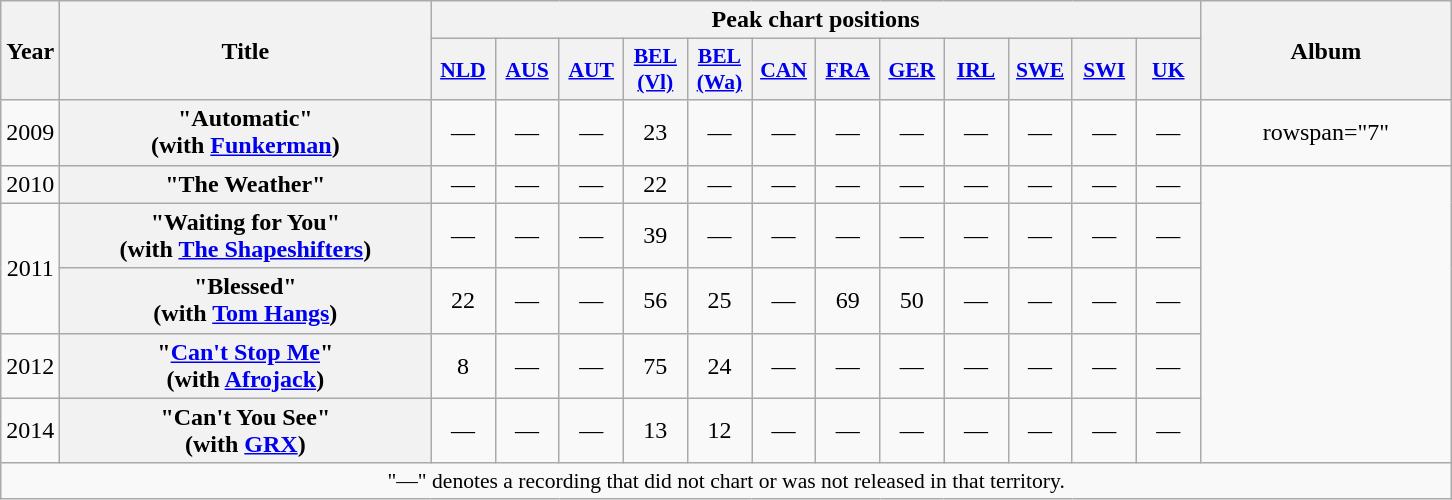<table class="wikitable plainrowheaders" style="text-align:center;">
<tr>
<th scope="col" rowspan="2" style="width:1em;">Year</th>
<th scope="col" rowspan="2" style="width:15em;">Title</th>
<th scope="col" colspan="12">Peak chart positions</th>
<th scope="col" rowspan="2" style="width:10em;">Album</th>
</tr>
<tr>
<th scope="col" style="width:2.5em;font-size:90%;"><a href='#'>NLD</a><br></th>
<th scope="col" style="width:2.5em;font-size:90%;"><a href='#'>AUS</a><br></th>
<th scope="col" style="width:2.5em;font-size:90%;"><a href='#'>AUT</a><br></th>
<th scope="col" style="width:2.5em;font-size:90%;"><a href='#'>BEL (Vl)</a><br></th>
<th scope="col" style="width:2.5em;font-size:90%;"><a href='#'>BEL (Wa)</a><br></th>
<th scope="col" style="width:2.5em;font-size:90%;"><a href='#'>CAN</a><br></th>
<th scope="col" style="width:2.5em;font-size:90%;"><a href='#'>FRA</a><br></th>
<th scope="col" style="width:2.5em;font-size:90%;"><a href='#'>GER</a><br></th>
<th scope="col" style="width:2.5em;font-size:90%;"><a href='#'>IRL</a><br></th>
<th scope="col" style="width:2.5em;font-size:90%;"><a href='#'>SWE</a><br></th>
<th scope="col" style="width:2.5em;font-size:90%;"><a href='#'>SWI</a><br></th>
<th scope="col" style="width:2.5em;font-size:90%;"><a href='#'>UK</a><br></th>
</tr>
<tr>
<td rowspan="1">2009</td>
<th scope="row">"Automatic" <br><span>(with <a href='#'>Funkerman</a>)</span></th>
<td>—</td>
<td>—</td>
<td>—</td>
<td>23</td>
<td>—</td>
<td>—</td>
<td>—</td>
<td>—</td>
<td>—</td>
<td>—</td>
<td>—</td>
<td>—</td>
<td>rowspan="7" </td>
</tr>
<tr>
<td rowspan="1">2010</td>
<th scope="row">"The Weather"</th>
<td>—</td>
<td>—</td>
<td>—</td>
<td>22</td>
<td>—</td>
<td>—</td>
<td>—</td>
<td>—</td>
<td>—</td>
<td>—</td>
<td>—</td>
<td>—</td>
</tr>
<tr>
<td rowspan="2">2011</td>
<th scope="row">"Waiting for You" <br><span>(with <a href='#'>The Shapeshifters</a>)</span></th>
<td>—</td>
<td>—</td>
<td>—</td>
<td>39</td>
<td>—</td>
<td>—</td>
<td>—</td>
<td>—</td>
<td>—</td>
<td>—</td>
<td>—</td>
<td>—</td>
</tr>
<tr>
<th scope="row">"Blessed" <br><span>(with <a href='#'>Tom Hangs</a>)</span></th>
<td>22</td>
<td>—</td>
<td>—</td>
<td>56</td>
<td>25</td>
<td>—</td>
<td>69</td>
<td>50</td>
<td>—</td>
<td>—</td>
<td>—</td>
<td>—</td>
</tr>
<tr>
<td rowspan="1">2012</td>
<th scope="row">"<a href='#'>Can't Stop Me</a>" <br><span>(with <a href='#'>Afrojack</a>)</span></th>
<td>8</td>
<td>—</td>
<td>—</td>
<td>75</td>
<td>24</td>
<td>—</td>
<td>—</td>
<td>—</td>
<td>—</td>
<td>—</td>
<td>—</td>
<td>—</td>
</tr>
<tr>
<td rowspan="1">2014</td>
<th scope="row">"Can't You See" <br><span>(with <a href='#'>GRX</a>)</span></th>
<td>—</td>
<td>—</td>
<td>—</td>
<td>13</td>
<td>12</td>
<td>—</td>
<td>—</td>
<td>—</td>
<td>—</td>
<td>—</td>
<td>—</td>
<td>—</td>
</tr>
<tr>
<td colspan="16" style="font-size:90%">"—" denotes a recording that did not chart or was not released in that territory.</td>
</tr>
</table>
